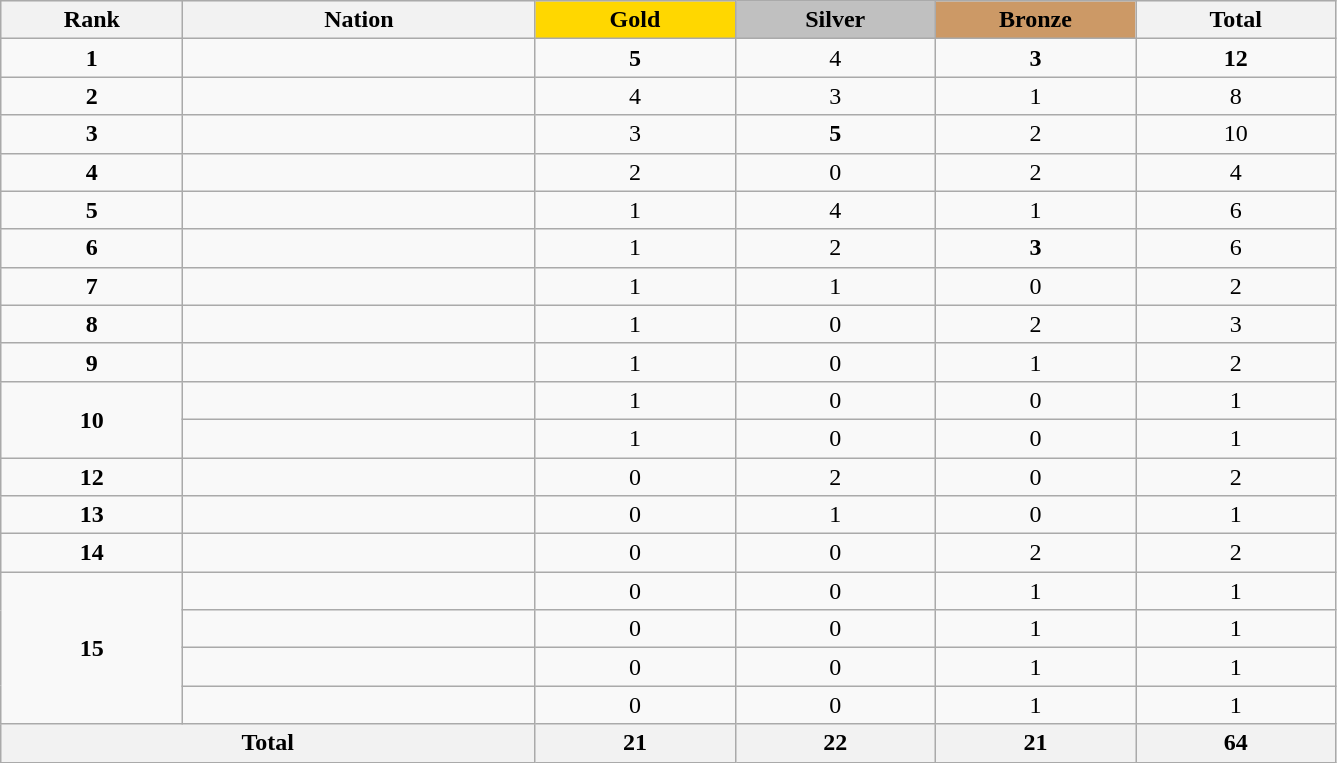<table class="wikitable collapsible autocollapse plainrowheaders" width=70.5% style="text-align:center;">
<tr style="background-color:#EDEDED;">
<th width=100px class="hintergrundfarbe5">Rank</th>
<th width=200px class="hintergrundfarbe6">Nation</th>
<th style="background:    gold; width:15%">Gold</th>
<th style="background:  silver; width:15%">Silver</th>
<th style="background: #CC9966; width:15%">Bronze</th>
<th class="hintergrundfarbe6" style="width:15%">Total</th>
</tr>
<tr>
<td><strong>1</strong></td>
<td align=left></td>
<td><strong>5</strong></td>
<td>4</td>
<td><strong>3</strong></td>
<td><strong>12</strong></td>
</tr>
<tr>
<td><strong>2</strong></td>
<td align=left></td>
<td>4</td>
<td>3</td>
<td>1</td>
<td>8</td>
</tr>
<tr>
<td><strong>3</strong></td>
<td align=left></td>
<td>3</td>
<td><strong>5</strong></td>
<td>2</td>
<td>10</td>
</tr>
<tr>
<td><strong>4</strong></td>
<td align=left></td>
<td>2</td>
<td>0</td>
<td>2</td>
<td>4</td>
</tr>
<tr>
<td><strong>5</strong></td>
<td align=left><em></em></td>
<td>1</td>
<td>4</td>
<td>1</td>
<td>6</td>
</tr>
<tr>
<td><strong>6</strong></td>
<td align=left></td>
<td>1</td>
<td>2</td>
<td><strong>3</strong></td>
<td>6</td>
</tr>
<tr>
<td><strong>7</strong></td>
<td align=left></td>
<td>1</td>
<td>1</td>
<td>0</td>
<td>2</td>
</tr>
<tr>
<td><strong>8</strong></td>
<td align=left></td>
<td>1</td>
<td>0</td>
<td>2</td>
<td>3</td>
</tr>
<tr>
<td><strong>9</strong></td>
<td align=left></td>
<td>1</td>
<td>0</td>
<td>1</td>
<td>2</td>
</tr>
<tr>
<td rowspan=2><strong>10</strong></td>
<td align=left></td>
<td>1</td>
<td>0</td>
<td>0</td>
<td>1</td>
</tr>
<tr>
<td align=left></td>
<td>1</td>
<td>0</td>
<td>0</td>
<td>1</td>
</tr>
<tr>
<td><strong>12</strong></td>
<td align=left></td>
<td>0</td>
<td>2</td>
<td>0</td>
<td>2</td>
</tr>
<tr>
<td><strong>13</strong></td>
<td align=left></td>
<td>0</td>
<td>1</td>
<td>0</td>
<td>1</td>
</tr>
<tr>
<td><strong>14</strong></td>
<td align=left></td>
<td>0</td>
<td>0</td>
<td>2</td>
<td>2</td>
</tr>
<tr>
<td rowspan=4><strong>15</strong></td>
<td align=left></td>
<td>0</td>
<td>0</td>
<td>1</td>
<td>1</td>
</tr>
<tr>
<td align=left></td>
<td>0</td>
<td>0</td>
<td>1</td>
<td>1</td>
</tr>
<tr>
<td align=left></td>
<td>0</td>
<td>0</td>
<td>1</td>
<td>1</td>
</tr>
<tr>
<td align=left><em></em></td>
<td>0</td>
<td>0</td>
<td>1</td>
<td>1</td>
</tr>
<tr>
<th colspan=2>Total</th>
<th>21</th>
<th>22</th>
<th>21</th>
<th>64</th>
</tr>
</table>
